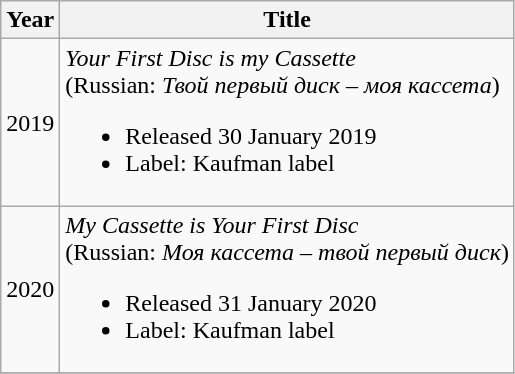<table class="wikitable">
<tr>
<th>Year</th>
<th>Title</th>
</tr>
<tr>
<td>2019</td>
<td><em>Your First Disc is my Cassette</em><br>(Russian: <em>Твой первый диск – моя кассета</em>)<br><ul><li>Released 30 January 2019</li><li>Label: Kaufman label</li></ul></td>
</tr>
<tr>
<td>2020</td>
<td><em>My Cassette is Your First Disc</em><br>(Russian: <em>Моя кассета – твой первый диск</em>)<br><ul><li>Released 31 January 2020</li><li>Label: Kaufman label</li></ul></td>
</tr>
<tr>
</tr>
</table>
